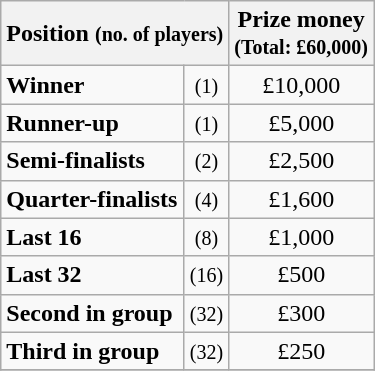<table class="wikitable">
<tr>
<th colspan=2>Position <small>(no. of players)</small></th>
<th>Prize money<br><small>(Total: £60,000)</small></th>
</tr>
<tr>
<td><strong>Winner</strong></td>
<td align=center><small>(1)</small></td>
<td align=center>£10,000</td>
</tr>
<tr>
<td><strong>Runner-up</strong></td>
<td align=center><small>(1)</small></td>
<td align=center>£5,000</td>
</tr>
<tr>
<td><strong>Semi-finalists</strong></td>
<td align=center><small>(2)</small></td>
<td align=center>£2,500</td>
</tr>
<tr>
<td><strong>Quarter-finalists</strong></td>
<td align=center><small>(4)</small></td>
<td align=center>£1,600</td>
</tr>
<tr>
<td><strong>Last 16</strong></td>
<td align=center><small>(8)</small></td>
<td align=center>£1,000</td>
</tr>
<tr>
<td><strong>Last 32</strong></td>
<td align=center><small>(16)</small></td>
<td align=center>£500</td>
</tr>
<tr>
<td><strong>Second in group</strong></td>
<td align=center><small>(32)</small></td>
<td align=center>£300</td>
</tr>
<tr>
<td><strong>Third in group</strong></td>
<td align=center><small>(32)</small></td>
<td align=center>£250</td>
</tr>
<tr>
</tr>
</table>
